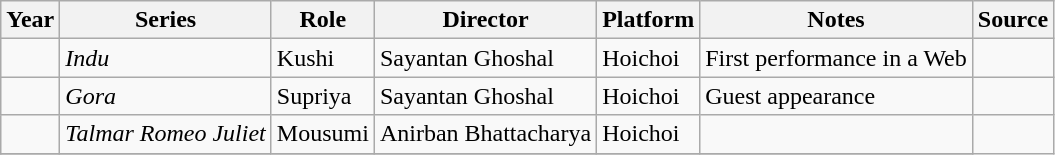<table class="wikitable sortable plainrowheaders">
<tr>
<th>Year</th>
<th>Series</th>
<th>Role</th>
<th>Director</th>
<th>Platform</th>
<th>Notes</th>
<th class="unsortable">Source</th>
</tr>
<tr>
<td></td>
<td><em>Indu</em></td>
<td>Kushi</td>
<td>Sayantan Ghoshal</td>
<td>Hoichoi</td>
<td>First performance in a Web</td>
<td></td>
</tr>
<tr>
<td></td>
<td><em>Gora</em></td>
<td>Supriya</td>
<td>Sayantan Ghoshal</td>
<td>Hoichoi</td>
<td>Guest appearance</td>
<td></td>
</tr>
<tr>
<td></td>
<td><em>Talmar Romeo Juliet</em></td>
<td>Mousumi</td>
<td>Anirban Bhattacharya</td>
<td>Hoichoi</td>
<td></td>
</tr>
<tr>
</tr>
</table>
